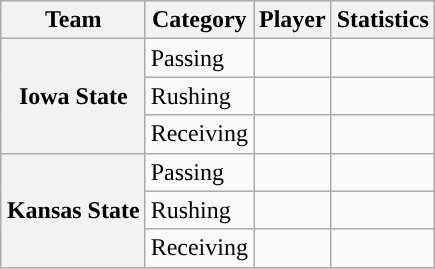<table class="wikitable" style="float:right">
<tr>
<th>Team</th>
<th>Category</th>
<th>Player</th>
<th>Statistics</th>
</tr>
<tr>
<th rowspan=3>Iowa State</th>
<td>Passing</td>
<td></td>
<td></td>
</tr>
<tr>
<td>Rushing</td>
<td></td>
<td></td>
</tr>
<tr>
<td>Receiving</td>
<td></td>
<td></td>
</tr>
<tr>
<th rowspan=3>Kansas State</th>
<td>Passing</td>
<td></td>
<td></td>
</tr>
<tr>
<td>Rushing</td>
<td></td>
<td></td>
</tr>
<tr>
<td>Receiving</td>
<td></td>
<td></td>
</tr>
</table>
